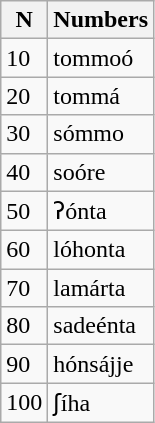<table class="wikitable">
<tr>
<th>N</th>
<th>Numbers</th>
</tr>
<tr>
<td>10</td>
<td>tommoó</td>
</tr>
<tr>
<td>20</td>
<td>tommá</td>
</tr>
<tr>
<td>30</td>
<td>sómmo</td>
</tr>
<tr>
<td>40</td>
<td>soóre</td>
</tr>
<tr>
<td>50</td>
<td>ʔónta</td>
</tr>
<tr>
<td>60</td>
<td>lóhonta</td>
</tr>
<tr>
<td>70</td>
<td>lamárta</td>
</tr>
<tr>
<td>80</td>
<td>sadeénta</td>
</tr>
<tr>
<td>90</td>
<td>hónsájje</td>
</tr>
<tr>
<td>100</td>
<td>ʃíha</td>
</tr>
</table>
